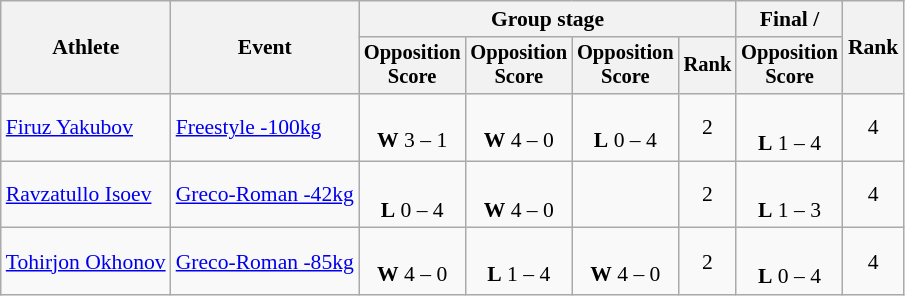<table class="wikitable" style="font-size:90%">
<tr>
<th rowspan=2>Athlete</th>
<th rowspan=2>Event</th>
<th colspan=4>Group stage</th>
<th>Final / </th>
<th rowspan=2>Rank</th>
</tr>
<tr style="font-size:95%">
<th>Opposition<br>Score</th>
<th>Opposition<br>Score</th>
<th>Opposition<br>Score</th>
<th>Rank</th>
<th>Opposition<br>Score</th>
</tr>
<tr align=center>
<td align=left><a href='#'>Firuz Yakubov</a></td>
<td align=left><a href='#'>Freestyle -100kg</a></td>
<td><br><strong>W</strong> 3 – 1</td>
<td><br><strong>W</strong> 4 – 0</td>
<td><br><strong>L</strong> 0 – 4</td>
<td>2 </td>
<td><br><strong>L</strong> 1 – 4 <sup></sup></td>
<td>4</td>
</tr>
<tr align=center>
<td align=left><a href='#'>Ravzatullo Isoev</a></td>
<td align=left><a href='#'>Greco-Roman -42kg</a></td>
<td><br><strong>L</strong> 0 – 4 <sup></sup></td>
<td><br><strong>W</strong> 4 – 0 <sup></sup></td>
<td></td>
<td>2 </td>
<td><br><strong>L</strong> 1 – 3 <sup></sup></td>
<td>4</td>
</tr>
<tr align=center>
<td align=left><a href='#'>Tohirjon Okhonov</a></td>
<td align=left><a href='#'>Greco-Roman -85kg</a></td>
<td><br><strong>W</strong> 4 – 0</td>
<td><br><strong>L</strong> 1 – 4</td>
<td><br><strong>W</strong> 4 – 0</td>
<td>2 </td>
<td><br><strong>L</strong> 0 – 4 <sup></sup></td>
<td>4</td>
</tr>
</table>
